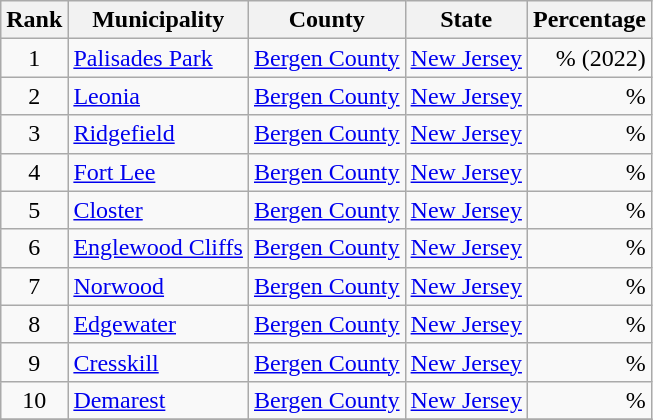<table class="wikitable sortable">
<tr>
<th>Rank</th>
<th>Municipality</th>
<th>County</th>
<th>State</th>
<th>Percentage</th>
</tr>
<tr>
<td align=center>1</td>
<td><a href='#'>Palisades Park</a></td>
<td><a href='#'>Bergen County</a></td>
<td><a href='#'>New Jersey</a></td>
<td align=right>% (2022)</td>
</tr>
<tr>
<td align=center>2</td>
<td><a href='#'>Leonia</a></td>
<td><a href='#'>Bergen County</a></td>
<td><a href='#'>New Jersey</a></td>
<td align=right>%</td>
</tr>
<tr>
<td align=center>3</td>
<td><a href='#'>Ridgefield</a></td>
<td><a href='#'>Bergen County</a></td>
<td><a href='#'>New Jersey</a></td>
<td align=right>%</td>
</tr>
<tr>
<td align=center>4</td>
<td><a href='#'>Fort Lee</a></td>
<td><a href='#'>Bergen County</a></td>
<td><a href='#'>New Jersey</a></td>
<td align=right>%</td>
</tr>
<tr>
<td align=center>5</td>
<td><a href='#'>Closter</a></td>
<td><a href='#'>Bergen County</a></td>
<td><a href='#'>New Jersey</a></td>
<td align=right>%</td>
</tr>
<tr>
<td align=center>6</td>
<td><a href='#'>Englewood Cliffs</a></td>
<td><a href='#'>Bergen County</a></td>
<td><a href='#'>New Jersey</a></td>
<td align=right>%</td>
</tr>
<tr>
<td align=center>7</td>
<td><a href='#'>Norwood</a></td>
<td><a href='#'>Bergen County</a></td>
<td><a href='#'>New Jersey</a></td>
<td align=right>%</td>
</tr>
<tr>
<td align=center>8</td>
<td><a href='#'>Edgewater</a></td>
<td><a href='#'>Bergen County</a></td>
<td><a href='#'>New Jersey</a></td>
<td align=right>%</td>
</tr>
<tr>
<td align=center>9</td>
<td><a href='#'>Cresskill</a></td>
<td><a href='#'>Bergen County</a></td>
<td><a href='#'>New Jersey</a></td>
<td align=right>%</td>
</tr>
<tr>
<td align=center>10</td>
<td><a href='#'>Demarest</a></td>
<td><a href='#'>Bergen County</a></td>
<td><a href='#'>New Jersey</a></td>
<td align=right>%</td>
</tr>
<tr>
</tr>
</table>
